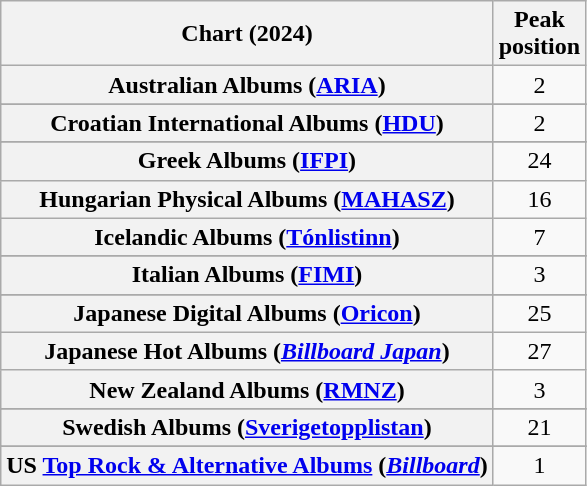<table class="wikitable sortable plainrowheaders" style="text-align:center">
<tr>
<th scope="col">Chart (2024)</th>
<th scope="col">Peak<br>position</th>
</tr>
<tr>
<th scope="row">Australian Albums (<a href='#'>ARIA</a>)</th>
<td>2</td>
</tr>
<tr>
</tr>
<tr>
</tr>
<tr>
</tr>
<tr>
</tr>
<tr>
<th scope="row">Croatian International Albums (<a href='#'>HDU</a>)</th>
<td>2</td>
</tr>
<tr>
</tr>
<tr>
</tr>
<tr>
</tr>
<tr>
</tr>
<tr>
</tr>
<tr>
<th scope="row">Greek Albums (<a href='#'>IFPI</a>)</th>
<td>24</td>
</tr>
<tr>
<th scope="row">Hungarian Physical Albums (<a href='#'>MAHASZ</a>)</th>
<td>16</td>
</tr>
<tr>
<th scope="row">Icelandic Albums (<a href='#'>Tónlistinn</a>)</th>
<td>7</td>
</tr>
<tr>
</tr>
<tr>
<th scope="row">Italian Albums (<a href='#'>FIMI</a>)</th>
<td>3</td>
</tr>
<tr>
</tr>
<tr>
<th scope="row">Japanese Digital Albums (<a href='#'>Oricon</a>)</th>
<td>25</td>
</tr>
<tr>
<th scope="row">Japanese Hot Albums (<em><a href='#'>Billboard Japan</a></em>)</th>
<td>27</td>
</tr>
<tr>
<th scope="row">New Zealand Albums (<a href='#'>RMNZ</a>)</th>
<td>3</td>
</tr>
<tr>
</tr>
<tr>
</tr>
<tr>
</tr>
<tr>
</tr>
<tr>
<th scope="row">Swedish Albums (<a href='#'>Sverigetopplistan</a>)</th>
<td>21</td>
</tr>
<tr>
</tr>
<tr>
</tr>
<tr>
</tr>
<tr>
</tr>
<tr>
<th scope="row">US <a href='#'>Top Rock & Alternative Albums</a> (<em><a href='#'>Billboard</a></em>)</th>
<td>1</td>
</tr>
</table>
